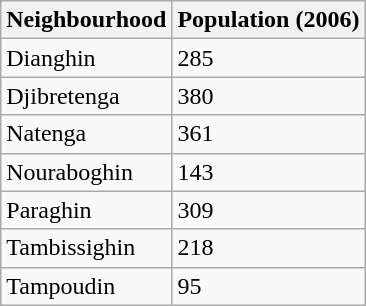<table class="wikitable">
<tr>
<th>Neighbourhood</th>
<th>Population (2006)</th>
</tr>
<tr>
<td>Dianghin</td>
<td>285</td>
</tr>
<tr>
<td>Djibretenga</td>
<td>380</td>
</tr>
<tr>
<td>Natenga</td>
<td>361</td>
</tr>
<tr>
<td>Nouraboghin</td>
<td>143</td>
</tr>
<tr>
<td>Paraghin</td>
<td>309</td>
</tr>
<tr>
<td>Tambissighin</td>
<td>218</td>
</tr>
<tr>
<td>Tampoudin</td>
<td>95</td>
</tr>
</table>
